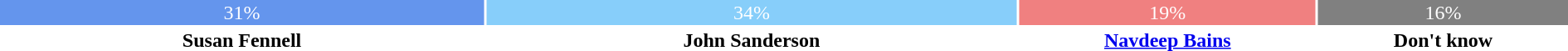<table style="width:100%; text-align:center;">
<tr style="color:white;">
<td style="background:cornflowerblue; width:31%;">31%</td>
<td style="background:lightskyblue; width:34%;">34%</td>
<td style="background:lightcoral; width:19%;">19%</td>
<td style="background:gray; width:16%;">16%</td>
</tr>
<tr>
<td><span><strong>Susan Fennell</strong></span></td>
<td><span><strong>John Sanderson</strong></span></td>
<td><span><strong><a href='#'>Navdeep Bains</a></strong></span></td>
<td><span><strong>Don't know</strong></span></td>
</tr>
</table>
